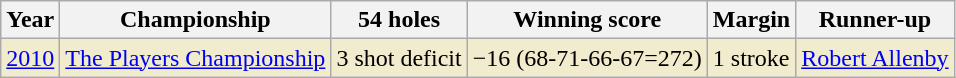<table class="wikitable">
<tr>
<th>Year</th>
<th>Championship</th>
<th>54 holes</th>
<th>Winning score</th>
<th>Margin</th>
<th>Runner-up</th>
</tr>
<tr style="background:#f2ecce;">
<td><a href='#'>2010</a></td>
<td><a href='#'>The Players Championship</a></td>
<td>3 shot deficit</td>
<td>−16 (68-71-66-67=272)</td>
<td>1 stroke</td>
<td> <a href='#'>Robert Allenby</a></td>
</tr>
</table>
